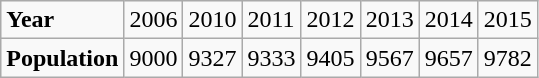<table class="wikitable">
<tr>
<td><strong>Year</strong></td>
<td>2006</td>
<td>2010</td>
<td>2011</td>
<td>2012</td>
<td>2013</td>
<td>2014</td>
<td>2015</td>
</tr>
<tr>
<td><strong>Population</strong></td>
<td>9000</td>
<td>9327 </td>
<td>9333 </td>
<td>9405 </td>
<td>9567 </td>
<td>9657 </td>
<td>9782 </td>
</tr>
</table>
